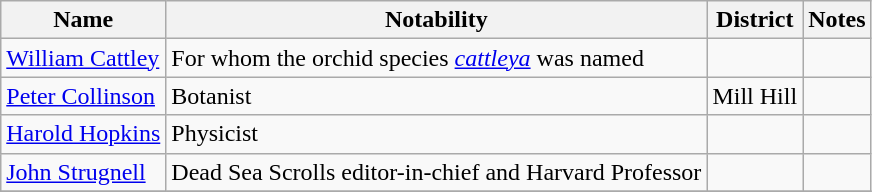<table class="wikitable sortable">
<tr>
<th width=>Name</th>
<th width=>Notability</th>
<th width=>District</th>
<th width=>Notes</th>
</tr>
<tr>
<td><a href='#'>William Cattley</a></td>
<td>For whom the orchid species <em><a href='#'>cattleya</a></em> was named</td>
<td></td>
<td></td>
</tr>
<tr>
<td><a href='#'>Peter Collinson</a></td>
<td>Botanist</td>
<td>Mill Hill</td>
<td></td>
</tr>
<tr>
<td><a href='#'>Harold Hopkins</a></td>
<td>Physicist</td>
<td></td>
<td></td>
</tr>
<tr>
<td><a href='#'>John Strugnell</a></td>
<td>Dead Sea Scrolls editor-in-chief and Harvard Professor</td>
<td></td>
<td></td>
</tr>
<tr>
</tr>
</table>
